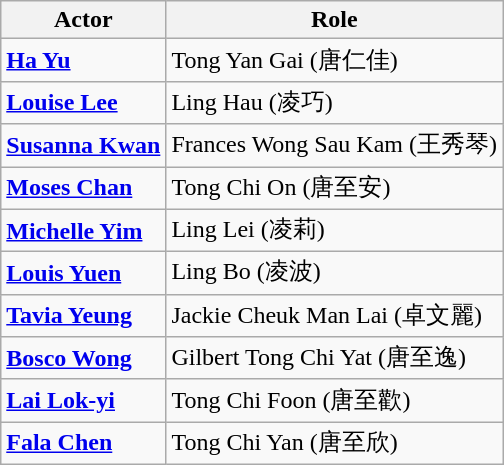<table class="wikitable">
<tr>
<th>Actor</th>
<th>Role</th>
</tr>
<tr>
<td><strong><a href='#'>Ha Yu</a></strong></td>
<td>Tong Yan Gai (唐仁佳)</td>
</tr>
<tr>
<td><strong><a href='#'>Louise Lee</a></strong></td>
<td>Ling Hau (凌巧)</td>
</tr>
<tr>
<td><strong><a href='#'>Susanna Kwan</a></strong></td>
<td>Frances Wong Sau Kam (王秀琴)</td>
</tr>
<tr>
<td><strong><a href='#'>Moses Chan</a></strong></td>
<td>Tong Chi On (唐至安)</td>
</tr>
<tr>
<td><strong><a href='#'>Michelle Yim</a></strong></td>
<td>Ling Lei (凌莉)</td>
</tr>
<tr>
<td><strong><a href='#'>Louis Yuen</a></strong></td>
<td>Ling Bo (凌波)</td>
</tr>
<tr>
<td><strong><a href='#'>Tavia Yeung</a></strong></td>
<td>Jackie Cheuk Man Lai (卓文麗)</td>
</tr>
<tr>
<td><strong><a href='#'>Bosco Wong</a></strong></td>
<td>Gilbert Tong Chi Yat (唐至逸)</td>
</tr>
<tr>
<td><strong><a href='#'>Lai Lok-yi</a></strong></td>
<td>Tong Chi Foon (唐至歡)</td>
</tr>
<tr>
<td><strong><a href='#'>Fala Chen</a></strong></td>
<td>Tong Chi Yan (唐至欣)</td>
</tr>
</table>
